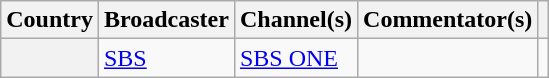<table class="wikitable plainrowheaders">
<tr>
<th scope="col">Country</th>
<th scope="col">Broadcaster</th>
<th scope="col">Channel(s)</th>
<th scope="col">Commentator(s)</th>
<th scope="col"></th>
</tr>
<tr>
<th scope="row"></th>
<td><a href='#'>SBS</a></td>
<td><a href='#'>SBS ONE</a></td>
<td></td>
<td style="text-align:center"></td>
</tr>
</table>
